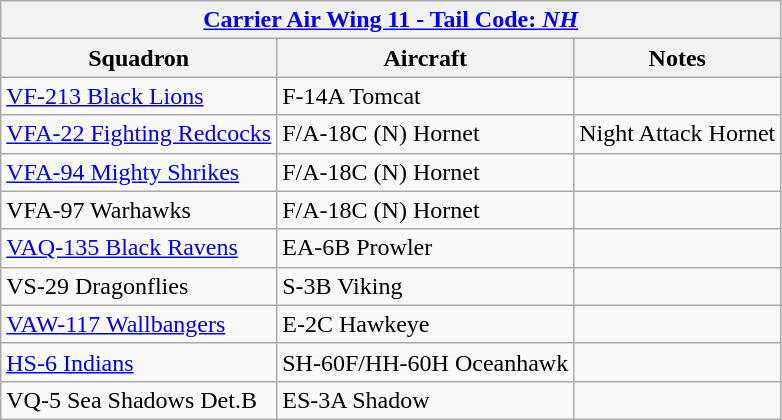<table class="wikitable">
<tr>
<th colspan="3"><a href='#'>Carrier Air Wing 11 - Tail Code: <em>NH</em></a></th>
</tr>
<tr>
<th>Squadron</th>
<th>Aircraft</th>
<th>Notes</th>
</tr>
<tr>
<td><a href='#'>VF-213 Black Lions</a></td>
<td>F-14A Tomcat</td>
<td></td>
</tr>
<tr>
<td><a href='#'>VFA-22 Fighting Redcocks</a></td>
<td>F/A-18C (N) Hornet</td>
<td>Night Attack Hornet</td>
</tr>
<tr>
<td><a href='#'>VFA-94 Mighty Shrikes</a></td>
<td>F/A-18C (N) Hornet</td>
<td></td>
</tr>
<tr>
<td>VFA-97 Warhawks</td>
<td>F/A-18C (N) Hornet</td>
<td></td>
</tr>
<tr>
<td><a href='#'>VAQ-135 Black Ravens</a></td>
<td>EA-6B Prowler</td>
<td></td>
</tr>
<tr>
<td>VS-29 Dragonflies</td>
<td>S-3B Viking</td>
<td></td>
</tr>
<tr>
<td><a href='#'>VAW-117 Wallbangers</a></td>
<td>E-2C Hawkeye</td>
<td></td>
</tr>
<tr>
<td><a href='#'>HS-6 Indians</a></td>
<td>SH-60F/HH-60H Oceanhawk</td>
<td></td>
</tr>
<tr>
<td>VQ-5 Sea Shadows Det.B</td>
<td>ES-3A Shadow</td>
<td></td>
</tr>
</table>
